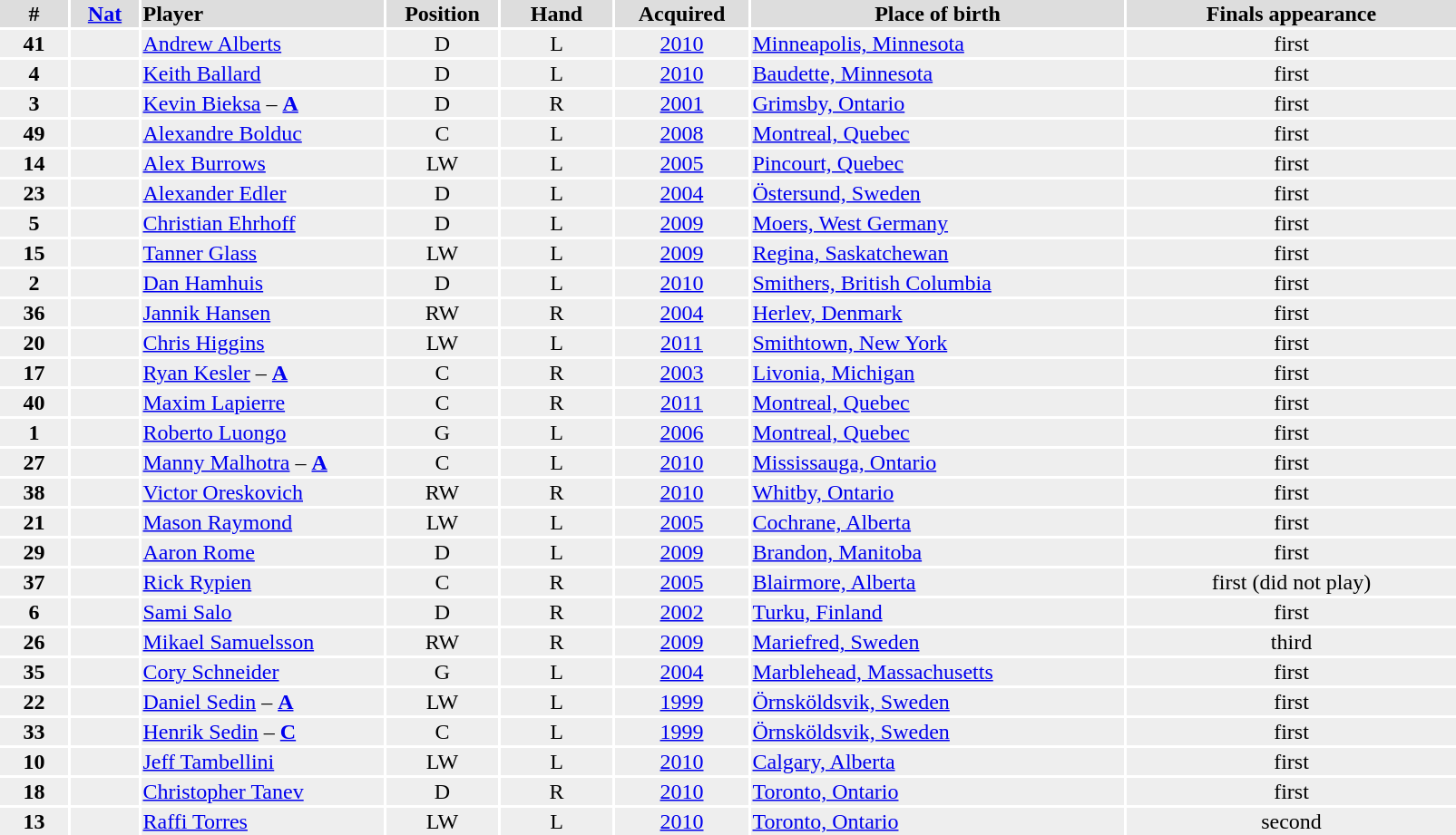<table style="text-align:center;">
<tr style="background:#ddd;">
<th style="width:3em">#</th>
<th style="width:3em"><a href='#'>Nat</a></th>
<th style="width:11em; text-align:left">Player</th>
<th style="width:5em">Position</th>
<th style="width:5em">Hand</th>
<th style="width:6em">Acquired</th>
<th style="width:17em">Place of birth</th>
<th style="width:15em">Finals appearance</th>
</tr>
<tr style="background:#eee;">
<td><strong>41</strong></td>
<td></td>
<td style="text-align:left;"><a href='#'>Andrew Alberts</a></td>
<td>D</td>
<td>L</td>
<td><a href='#'>2010</a></td>
<td style="text-align:left;"><a href='#'>Minneapolis, Minnesota</a></td>
<td>first</td>
</tr>
<tr style="background:#eee;">
<td><strong>4</strong></td>
<td></td>
<td style="text-align:left;"><a href='#'>Keith Ballard</a></td>
<td>D</td>
<td>L</td>
<td><a href='#'>2010</a></td>
<td style="text-align:left;"><a href='#'>Baudette, Minnesota</a></td>
<td>first</td>
</tr>
<tr style="background:#eee;">
<td><strong>3</strong></td>
<td></td>
<td style="text-align:left;"><a href='#'>Kevin Bieksa</a> – <strong><a href='#'>A</a></strong></td>
<td>D</td>
<td>R</td>
<td><a href='#'>2001</a></td>
<td style="text-align:left;"><a href='#'>Grimsby, Ontario</a></td>
<td>first</td>
</tr>
<tr style="background:#eee;">
<td><strong>49</strong></td>
<td></td>
<td style="text-align:left;"><a href='#'>Alexandre Bolduc</a></td>
<td>C</td>
<td>L</td>
<td><a href='#'>2008</a></td>
<td style="text-align:left;"><a href='#'>Montreal, Quebec</a></td>
<td>first</td>
</tr>
<tr style="background:#eee;">
<td><strong>14</strong></td>
<td></td>
<td style="text-align:left;"><a href='#'>Alex Burrows</a></td>
<td>LW</td>
<td>L</td>
<td><a href='#'>2005</a></td>
<td style="text-align:left;"><a href='#'>Pincourt, Quebec</a></td>
<td>first</td>
</tr>
<tr style="background:#eee;">
<td><strong>23</strong></td>
<td></td>
<td style="text-align:left;"><a href='#'>Alexander Edler</a></td>
<td>D</td>
<td>L</td>
<td><a href='#'>2004</a></td>
<td style="text-align:left;"><a href='#'>Östersund, Sweden</a></td>
<td>first</td>
</tr>
<tr style="background:#eee;">
<td><strong>5</strong></td>
<td></td>
<td style="text-align:left;"><a href='#'>Christian Ehrhoff</a></td>
<td>D</td>
<td>L</td>
<td><a href='#'>2009</a></td>
<td style="text-align:left;"><a href='#'>Moers, West Germany</a></td>
<td>first</td>
</tr>
<tr style="background:#eee;">
<td><strong>15</strong></td>
<td></td>
<td style="text-align:left;"><a href='#'>Tanner Glass</a></td>
<td>LW</td>
<td>L</td>
<td><a href='#'>2009</a></td>
<td style="text-align:left;"><a href='#'>Regina, Saskatchewan</a></td>
<td>first</td>
</tr>
<tr style="background:#eee;">
<td><strong>2</strong></td>
<td></td>
<td style="text-align:left;"><a href='#'>Dan Hamhuis</a></td>
<td>D</td>
<td>L</td>
<td><a href='#'>2010</a></td>
<td style="text-align:left;"><a href='#'>Smithers, British Columbia</a></td>
<td>first</td>
</tr>
<tr style="background:#eee;">
<td><strong>36</strong></td>
<td></td>
<td style="text-align:left;"><a href='#'>Jannik Hansen</a></td>
<td>RW</td>
<td>R</td>
<td><a href='#'>2004</a></td>
<td style="text-align:left;"><a href='#'>Herlev, Denmark</a></td>
<td>first</td>
</tr>
<tr style="background:#eee;">
<td><strong>20</strong></td>
<td></td>
<td style="text-align:left;"><a href='#'>Chris Higgins</a></td>
<td>LW</td>
<td>L</td>
<td><a href='#'>2011</a></td>
<td style="text-align:left;"><a href='#'>Smithtown, New York</a></td>
<td>first</td>
</tr>
<tr style="background:#eee;">
<td><strong>17</strong></td>
<td></td>
<td style="text-align:left;"><a href='#'>Ryan Kesler</a> – <strong><a href='#'>A</a></strong></td>
<td>C</td>
<td>R</td>
<td><a href='#'>2003</a></td>
<td style="text-align:left;"><a href='#'>Livonia, Michigan</a></td>
<td>first</td>
</tr>
<tr style="background:#eee;">
<td><strong>40</strong></td>
<td></td>
<td style="text-align:left;"><a href='#'>Maxim Lapierre</a></td>
<td>C</td>
<td>R</td>
<td><a href='#'>2011</a></td>
<td style="text-align:left;"><a href='#'>Montreal, Quebec</a></td>
<td>first</td>
</tr>
<tr style="background:#eee;">
<td><strong>1</strong></td>
<td></td>
<td style="text-align:left;"><a href='#'>Roberto Luongo</a></td>
<td>G</td>
<td>L</td>
<td><a href='#'>2006</a></td>
<td style="text-align:left;"><a href='#'>Montreal, Quebec</a></td>
<td>first</td>
</tr>
<tr style="background:#eee;">
<td><strong>27</strong></td>
<td></td>
<td style="text-align:left;"><a href='#'>Manny Malhotra</a> – <strong><a href='#'>A</a></strong></td>
<td>C</td>
<td>L</td>
<td><a href='#'>2010</a></td>
<td style="text-align:left;"><a href='#'>Mississauga, Ontario</a></td>
<td>first</td>
</tr>
<tr style="background:#eee;">
<td><strong>38</strong></td>
<td></td>
<td style="text-align:left;"><a href='#'>Victor Oreskovich</a></td>
<td>RW</td>
<td>R</td>
<td><a href='#'>2010</a></td>
<td style="text-align:left;"><a href='#'>Whitby, Ontario</a></td>
<td>first</td>
</tr>
<tr style="background:#eee;">
<td><strong>21</strong></td>
<td></td>
<td style="text-align:left;"><a href='#'>Mason Raymond</a></td>
<td>LW</td>
<td>L</td>
<td><a href='#'>2005</a></td>
<td style="text-align:left;"><a href='#'>Cochrane, Alberta</a></td>
<td>first</td>
</tr>
<tr style="background:#eee;">
<td><strong>29</strong></td>
<td></td>
<td style="text-align:left;"><a href='#'>Aaron Rome</a></td>
<td>D</td>
<td>L</td>
<td><a href='#'>2009</a></td>
<td style="text-align:left;"><a href='#'>Brandon, Manitoba</a></td>
<td>first</td>
</tr>
<tr style="background:#eee;">
<td><strong>37</strong></td>
<td></td>
<td style="text-align:left;"><a href='#'>Rick Rypien</a></td>
<td>C</td>
<td>R</td>
<td><a href='#'>2005</a></td>
<td style="text-align:left;"><a href='#'>Blairmore, Alberta</a></td>
<td>first (did not play)</td>
</tr>
<tr style="background:#eee;">
<td><strong>6</strong></td>
<td></td>
<td style="text-align:left;"><a href='#'>Sami Salo</a></td>
<td>D</td>
<td>R</td>
<td><a href='#'>2002</a></td>
<td style="text-align:left;"><a href='#'>Turku, Finland</a></td>
<td>first</td>
</tr>
<tr style="background:#eee;">
<td><strong>26</strong></td>
<td></td>
<td style="text-align:left;"><a href='#'>Mikael Samuelsson</a></td>
<td>RW</td>
<td>R</td>
<td><a href='#'>2009</a></td>
<td style="text-align:left;"><a href='#'>Mariefred, Sweden</a></td>
<td>third </td>
</tr>
<tr style="background:#eee;">
<td><strong>35</strong></td>
<td></td>
<td style="text-align:left;"><a href='#'>Cory Schneider</a></td>
<td>G</td>
<td>L</td>
<td><a href='#'>2004</a></td>
<td style="text-align:left;"><a href='#'>Marblehead, Massachusetts</a></td>
<td>first</td>
</tr>
<tr style="background:#eee;">
<td><strong>22</strong></td>
<td></td>
<td style="text-align:left;"><a href='#'>Daniel Sedin</a> – <strong><a href='#'>A</a></strong></td>
<td>LW</td>
<td>L</td>
<td><a href='#'>1999</a></td>
<td style="text-align:left;"><a href='#'>Örnsköldsvik, Sweden</a></td>
<td>first</td>
</tr>
<tr style="background:#eee;">
<td><strong>33</strong></td>
<td></td>
<td style="text-align:left;"><a href='#'>Henrik Sedin</a> – <strong><a href='#'>C</a></strong></td>
<td>C</td>
<td>L</td>
<td><a href='#'>1999</a></td>
<td style="text-align:left;"><a href='#'>Örnsköldsvik, Sweden</a></td>
<td>first</td>
</tr>
<tr style="background:#eee;">
<td><strong>10</strong></td>
<td></td>
<td style="text-align:left;"><a href='#'>Jeff Tambellini</a></td>
<td>LW</td>
<td>L</td>
<td><a href='#'>2010</a></td>
<td style="text-align:left;"><a href='#'>Calgary, Alberta</a></td>
<td>first</td>
</tr>
<tr style="background:#eee;">
<td><strong>18</strong></td>
<td></td>
<td style="text-align:left;"><a href='#'>Christopher Tanev</a></td>
<td>D</td>
<td>R</td>
<td><a href='#'>2010</a></td>
<td style="text-align:left;"><a href='#'>Toronto, Ontario</a></td>
<td>first</td>
</tr>
<tr style="background:#eee;">
<td><strong>13</strong></td>
<td></td>
<td style="text-align:left;"><a href='#'>Raffi Torres</a></td>
<td>LW</td>
<td>L</td>
<td><a href='#'>2010</a></td>
<td style="text-align:left;"><a href='#'>Toronto, Ontario</a></td>
<td>second </td>
</tr>
</table>
